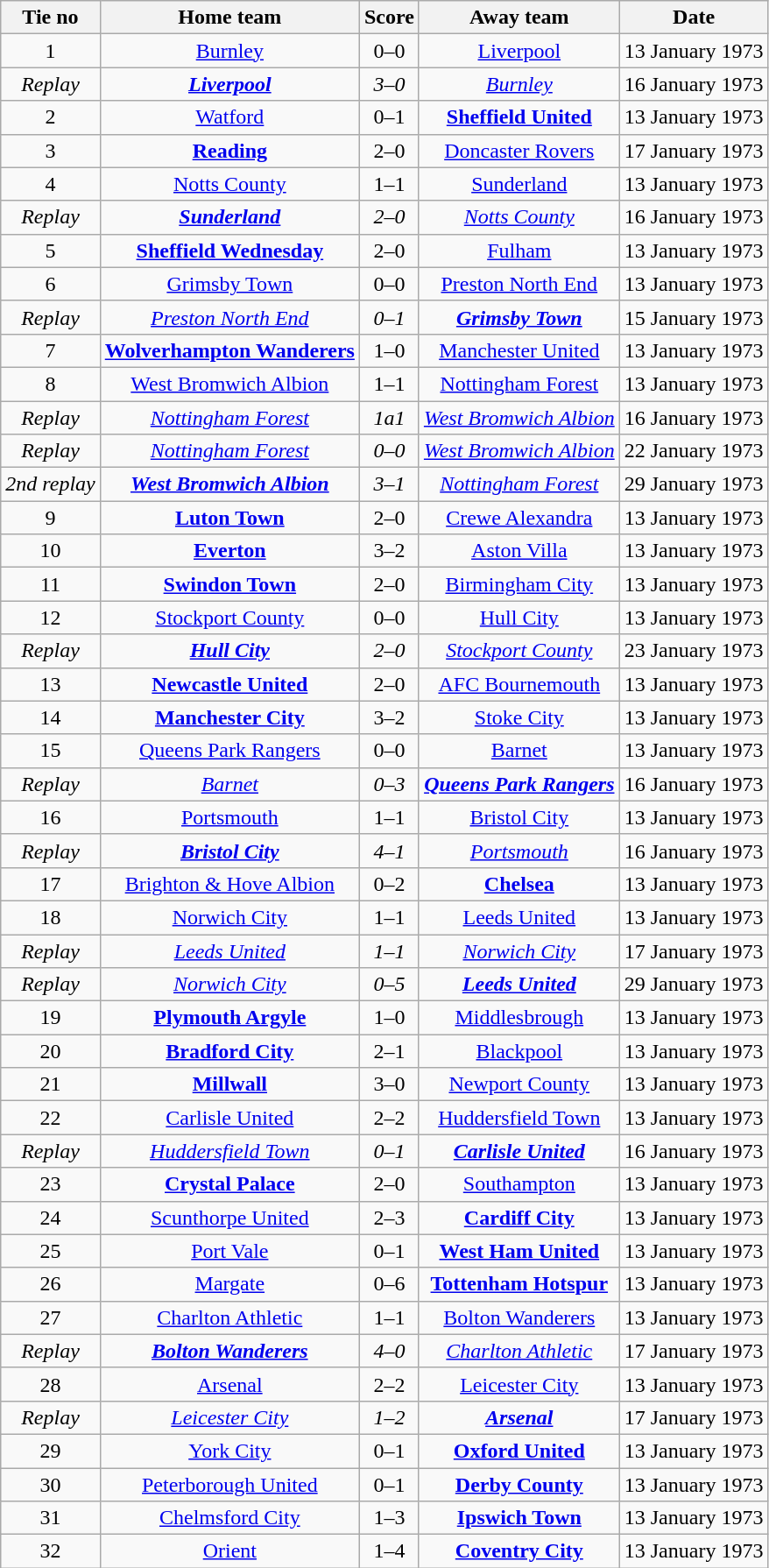<table class="wikitable" style="text-align: center">
<tr>
<th>Tie no</th>
<th>Home team</th>
<th>Score</th>
<th>Away team</th>
<th>Date</th>
</tr>
<tr>
<td>1</td>
<td><a href='#'>Burnley</a></td>
<td>0–0</td>
<td><a href='#'>Liverpool</a></td>
<td>13 January 1973</td>
</tr>
<tr>
<td><em>Replay</em></td>
<td><strong><em><a href='#'>Liverpool</a></em></strong></td>
<td><em>3–0</em></td>
<td><em><a href='#'>Burnley</a></em></td>
<td>16 January 1973</td>
</tr>
<tr>
<td>2</td>
<td><a href='#'>Watford</a></td>
<td>0–1</td>
<td><strong><a href='#'>Sheffield United</a></strong></td>
<td>13 January 1973</td>
</tr>
<tr>
<td>3</td>
<td><strong><a href='#'>Reading</a></strong></td>
<td>2–0</td>
<td><a href='#'>Doncaster Rovers</a></td>
<td>17 January 1973</td>
</tr>
<tr>
<td>4</td>
<td><a href='#'>Notts County</a></td>
<td>1–1</td>
<td><a href='#'>Sunderland</a></td>
<td>13 January 1973</td>
</tr>
<tr>
<td><em>Replay</em></td>
<td><strong><em><a href='#'>Sunderland</a></em></strong></td>
<td><em>2–0</em></td>
<td><em><a href='#'>Notts County</a></em></td>
<td>16 January 1973</td>
</tr>
<tr>
<td>5</td>
<td><strong><a href='#'>Sheffield Wednesday</a></strong></td>
<td>2–0</td>
<td><a href='#'>Fulham</a></td>
<td>13 January 1973</td>
</tr>
<tr>
<td>6</td>
<td><a href='#'>Grimsby Town</a></td>
<td>0–0</td>
<td><a href='#'>Preston North End</a></td>
<td>13 January 1973</td>
</tr>
<tr>
<td><em>Replay</em></td>
<td><em><a href='#'>Preston North End</a></em></td>
<td><em>0–1</em></td>
<td><strong><em><a href='#'>Grimsby Town</a></em></strong></td>
<td>15 January 1973</td>
</tr>
<tr>
<td>7</td>
<td><strong><a href='#'>Wolverhampton Wanderers</a></strong></td>
<td>1–0</td>
<td><a href='#'>Manchester United</a></td>
<td>13 January 1973</td>
</tr>
<tr>
<td>8</td>
<td><a href='#'>West Bromwich Albion</a></td>
<td>1–1</td>
<td><a href='#'>Nottingham Forest</a></td>
<td>13 January 1973</td>
</tr>
<tr>
<td><em>Replay</em></td>
<td><em><a href='#'>Nottingham Forest</a></em></td>
<td><em>1a1</em></td>
<td><em><a href='#'>West Bromwich Albion</a></em></td>
<td>16 January 1973</td>
</tr>
<tr>
<td><em>Replay</em></td>
<td><em><a href='#'>Nottingham Forest</a></em></td>
<td><em>0–0</em></td>
<td><em><a href='#'>West Bromwich Albion</a></em></td>
<td>22 January 1973</td>
</tr>
<tr>
<td><em>2nd replay</em></td>
<td><strong><em><a href='#'>West Bromwich Albion</a></em></strong></td>
<td><em>3–1</em></td>
<td><em><a href='#'>Nottingham Forest</a></em></td>
<td>29 January 1973</td>
</tr>
<tr>
<td>9</td>
<td><strong><a href='#'>Luton Town</a></strong></td>
<td>2–0</td>
<td><a href='#'>Crewe Alexandra</a></td>
<td>13 January 1973</td>
</tr>
<tr>
<td>10</td>
<td><strong><a href='#'>Everton</a></strong></td>
<td>3–2</td>
<td><a href='#'>Aston Villa</a></td>
<td>13 January 1973</td>
</tr>
<tr>
<td>11</td>
<td><strong><a href='#'>Swindon Town</a></strong></td>
<td>2–0</td>
<td><a href='#'>Birmingham City</a></td>
<td>13 January 1973</td>
</tr>
<tr>
<td>12</td>
<td><a href='#'>Stockport County</a></td>
<td>0–0</td>
<td><a href='#'>Hull City</a></td>
<td>13 January 1973</td>
</tr>
<tr>
<td><em>Replay</em></td>
<td><strong><em><a href='#'>Hull City</a></em></strong></td>
<td><em>2–0</em></td>
<td><em><a href='#'>Stockport County</a></em></td>
<td>23 January 1973</td>
</tr>
<tr>
<td>13</td>
<td><strong><a href='#'>Newcastle United</a></strong></td>
<td>2–0</td>
<td><a href='#'>AFC Bournemouth</a></td>
<td>13 January 1973</td>
</tr>
<tr>
<td>14</td>
<td><strong><a href='#'>Manchester City</a></strong></td>
<td>3–2</td>
<td><a href='#'>Stoke City</a></td>
<td>13 January 1973</td>
</tr>
<tr>
<td>15</td>
<td><a href='#'>Queens Park Rangers</a></td>
<td>0–0</td>
<td><a href='#'>Barnet</a></td>
<td>13 January 1973</td>
</tr>
<tr>
<td><em>Replay</em></td>
<td><em><a href='#'>Barnet</a></em></td>
<td><em>0–3</em></td>
<td><strong><em><a href='#'>Queens Park Rangers</a></em></strong></td>
<td>16 January 1973</td>
</tr>
<tr>
<td>16</td>
<td><a href='#'>Portsmouth</a></td>
<td>1–1</td>
<td><a href='#'>Bristol City</a></td>
<td>13 January 1973</td>
</tr>
<tr>
<td><em>Replay</em></td>
<td><strong><em><a href='#'>Bristol City</a></em></strong></td>
<td><em>4–1</em></td>
<td><em><a href='#'>Portsmouth</a></em></td>
<td>16 January 1973</td>
</tr>
<tr>
<td>17</td>
<td><a href='#'>Brighton & Hove Albion</a></td>
<td>0–2</td>
<td><strong><a href='#'>Chelsea</a></strong></td>
<td>13 January 1973</td>
</tr>
<tr>
<td>18</td>
<td><a href='#'>Norwich City</a></td>
<td>1–1</td>
<td><a href='#'>Leeds United</a></td>
<td>13 January 1973</td>
</tr>
<tr>
<td><em>Replay</em></td>
<td><em><a href='#'>Leeds United</a></em></td>
<td><em>1–1</em></td>
<td><em><a href='#'>Norwich City</a></em></td>
<td>17 January 1973</td>
</tr>
<tr>
<td><em>Replay</em></td>
<td><em><a href='#'>Norwich City</a></em></td>
<td><em>0–5</em></td>
<td><strong><em><a href='#'>Leeds United</a></em></strong></td>
<td>29 January 1973</td>
</tr>
<tr>
<td>19</td>
<td><strong><a href='#'>Plymouth Argyle</a></strong></td>
<td>1–0</td>
<td><a href='#'>Middlesbrough</a></td>
<td>13 January 1973</td>
</tr>
<tr>
<td>20</td>
<td><strong><a href='#'>Bradford City</a></strong></td>
<td>2–1</td>
<td><a href='#'>Blackpool</a></td>
<td>13 January 1973</td>
</tr>
<tr>
<td>21</td>
<td><strong><a href='#'>Millwall</a></strong></td>
<td>3–0</td>
<td><a href='#'>Newport County</a></td>
<td>13 January 1973</td>
</tr>
<tr>
<td>22</td>
<td><a href='#'>Carlisle United</a></td>
<td>2–2</td>
<td><a href='#'>Huddersfield Town</a></td>
<td>13 January 1973</td>
</tr>
<tr>
<td><em>Replay</em></td>
<td><em><a href='#'>Huddersfield Town</a></em></td>
<td><em>0–1</em></td>
<td><strong><em><a href='#'>Carlisle United</a></em></strong></td>
<td>16 January 1973</td>
</tr>
<tr>
<td>23</td>
<td><strong><a href='#'>Crystal Palace</a></strong></td>
<td>2–0</td>
<td><a href='#'>Southampton</a></td>
<td>13 January 1973</td>
</tr>
<tr>
<td>24</td>
<td><a href='#'>Scunthorpe United</a></td>
<td>2–3</td>
<td><strong><a href='#'>Cardiff City</a></strong></td>
<td>13 January 1973</td>
</tr>
<tr>
<td>25</td>
<td><a href='#'>Port Vale</a></td>
<td>0–1</td>
<td><strong><a href='#'>West Ham United</a></strong></td>
<td>13 January 1973</td>
</tr>
<tr>
<td>26</td>
<td><a href='#'>Margate</a></td>
<td>0–6</td>
<td><strong><a href='#'>Tottenham Hotspur</a></strong></td>
<td>13 January 1973</td>
</tr>
<tr>
<td>27</td>
<td><a href='#'>Charlton Athletic</a></td>
<td>1–1</td>
<td><a href='#'>Bolton Wanderers</a></td>
<td>13 January 1973</td>
</tr>
<tr>
<td><em>Replay</em></td>
<td><strong><em><a href='#'>Bolton Wanderers</a></em></strong></td>
<td><em>4–0</em></td>
<td><em><a href='#'>Charlton Athletic</a></em></td>
<td>17 January 1973</td>
</tr>
<tr>
<td>28</td>
<td><a href='#'>Arsenal</a></td>
<td>2–2</td>
<td><a href='#'>Leicester City</a></td>
<td>13 January 1973</td>
</tr>
<tr>
<td><em>Replay</em></td>
<td><em><a href='#'>Leicester City</a></em></td>
<td><em>1–2</em></td>
<td><strong><em><a href='#'>Arsenal</a></em></strong></td>
<td>17 January 1973</td>
</tr>
<tr>
<td>29</td>
<td><a href='#'>York City</a></td>
<td>0–1</td>
<td><strong><a href='#'>Oxford United</a></strong></td>
<td>13 January 1973</td>
</tr>
<tr>
<td>30</td>
<td><a href='#'>Peterborough United</a></td>
<td>0–1</td>
<td><strong><a href='#'>Derby County</a></strong></td>
<td>13 January 1973</td>
</tr>
<tr>
<td>31</td>
<td><a href='#'>Chelmsford City</a></td>
<td>1–3</td>
<td><strong><a href='#'>Ipswich Town</a></strong></td>
<td>13 January 1973</td>
</tr>
<tr>
<td>32</td>
<td><a href='#'>Orient</a></td>
<td>1–4</td>
<td><strong><a href='#'>Coventry City</a></strong></td>
<td>13 January 1973</td>
</tr>
</table>
